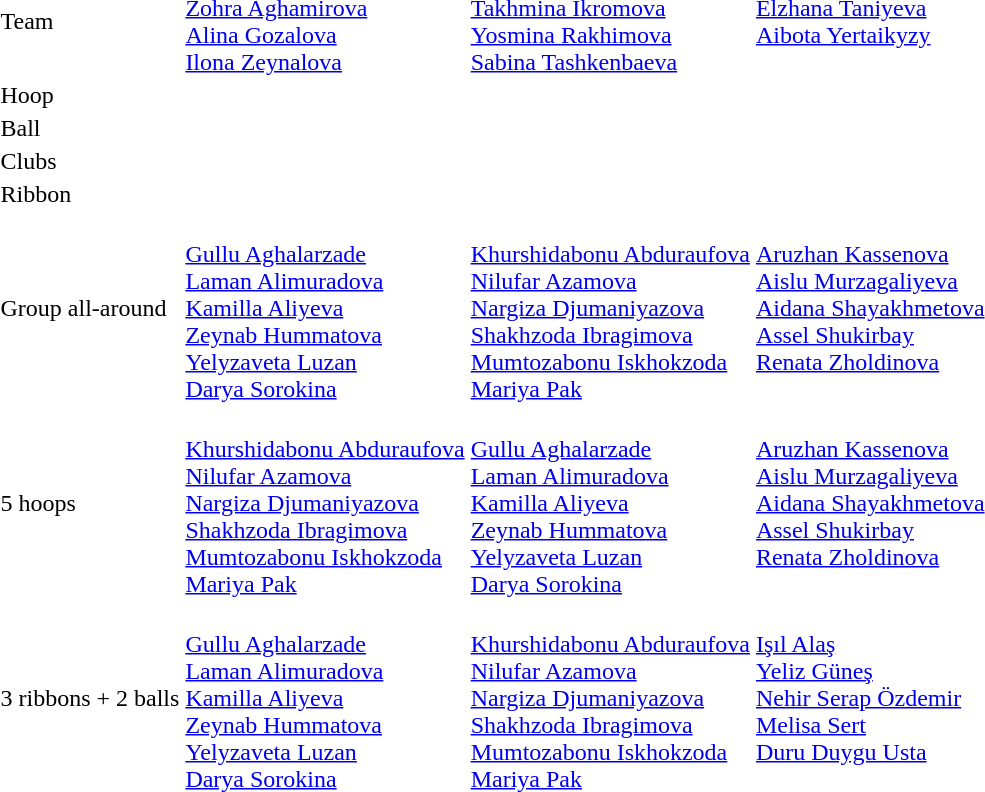<table>
<tr>
<td>Team</td>
<td><br><a href='#'>Zohra Aghamirova</a><br><a href='#'>Alina Gozalova</a><br><a href='#'>Ilona Zeynalova</a></td>
<td><br><a href='#'>Takhmina Ikromova</a><br><a href='#'>Yosmina Rakhimova</a><br><a href='#'>Sabina Tashkenbaeva</a></td>
<td valign=top><br><a href='#'>Elzhana Taniyeva</a><br><a href='#'>Aibota Yertaikyzy</a></td>
</tr>
<tr>
<td>Hoop</td>
<td></td>
<td></td>
<td></td>
</tr>
<tr>
<td>Ball</td>
<td></td>
<td></td>
<td></td>
</tr>
<tr>
<td>Clubs</td>
<td></td>
<td></td>
<td></td>
</tr>
<tr>
<td>Ribbon</td>
<td></td>
<td></td>
<td></td>
</tr>
<tr>
<td>Group all-around</td>
<td><br><a href='#'>Gullu Aghalarzade</a><br><a href='#'>Laman Alimuradova</a><br><a href='#'>Kamilla Aliyeva</a><br><a href='#'>Zeynab Hummatova</a><br><a href='#'>Yelyzaveta Luzan</a><br><a href='#'>Darya Sorokina</a></td>
<td><br><a href='#'>Khurshidabonu Abduraufova</a><br><a href='#'>Nilufar Azamova</a><br><a href='#'>Nargiza Djumaniyazova</a><br><a href='#'>Shakhzoda Ibragimova</a><br><a href='#'>Mumtozabonu Iskhokzoda</a><br><a href='#'>Mariya Pak</a></td>
<td valign=top><br><a href='#'>Aruzhan Kassenova</a><br><a href='#'>Aislu Murzagaliyeva</a><br><a href='#'>Aidana Shayakhmetova</a><br><a href='#'>Assel Shukirbay</a><br><a href='#'>Renata Zholdinova</a></td>
</tr>
<tr>
<td>5 hoops</td>
<td><br><a href='#'>Khurshidabonu Abduraufova</a><br><a href='#'>Nilufar Azamova</a><br><a href='#'>Nargiza Djumaniyazova</a><br><a href='#'>Shakhzoda Ibragimova</a><br><a href='#'>Mumtozabonu Iskhokzoda</a><br><a href='#'>Mariya Pak</a></td>
<td><br><a href='#'>Gullu Aghalarzade</a><br><a href='#'>Laman Alimuradova</a><br><a href='#'>Kamilla Aliyeva</a><br><a href='#'>Zeynab Hummatova</a><br><a href='#'>Yelyzaveta Luzan</a><br><a href='#'>Darya Sorokina</a></td>
<td valign=top><br><a href='#'>Aruzhan Kassenova</a><br><a href='#'>Aislu Murzagaliyeva</a><br><a href='#'>Aidana Shayakhmetova</a><br><a href='#'>Assel Shukirbay</a><br><a href='#'>Renata Zholdinova</a></td>
</tr>
<tr>
<td>3 ribbons + 2 balls</td>
<td><br><a href='#'>Gullu Aghalarzade</a><br><a href='#'>Laman Alimuradova</a><br><a href='#'>Kamilla Aliyeva</a><br><a href='#'>Zeynab Hummatova</a><br><a href='#'>Yelyzaveta Luzan</a><br><a href='#'>Darya Sorokina</a></td>
<td><br><a href='#'>Khurshidabonu Abduraufova</a><br><a href='#'>Nilufar Azamova</a><br><a href='#'>Nargiza Djumaniyazova</a><br><a href='#'>Shakhzoda Ibragimova</a><br><a href='#'>Mumtozabonu Iskhokzoda</a><br><a href='#'>Mariya Pak</a></td>
<td valign=top><br><a href='#'>Işıl Alaş</a><br><a href='#'>Yeliz Güneş</a><br><a href='#'>Nehir Serap Özdemir</a><br><a href='#'>Melisa Sert</a><br><a href='#'>Duru Duygu Usta</a></td>
</tr>
</table>
